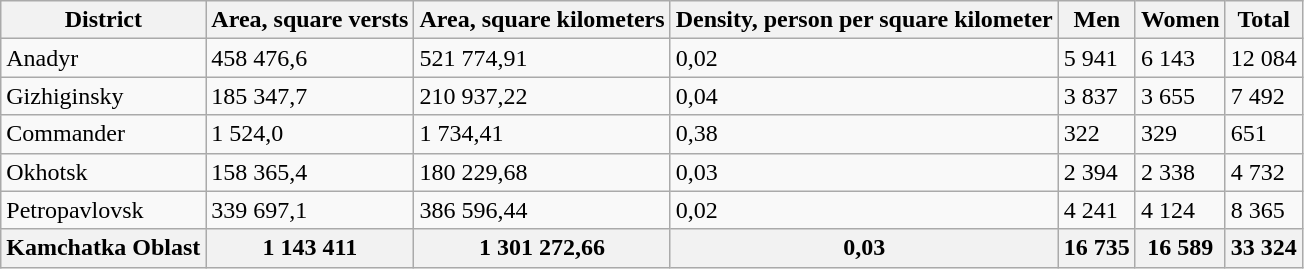<table class="wikitable">
<tr>
<th>District</th>
<th>Area, square versts</th>
<th>Area, square kilometers</th>
<th>Density, person per square kilometer</th>
<th>Men</th>
<th>Women</th>
<th>Total</th>
</tr>
<tr>
<td>Anadyr</td>
<td>458 476,6</td>
<td>521 774,91</td>
<td>0,02</td>
<td>5 941</td>
<td>6 143</td>
<td>12 084</td>
</tr>
<tr>
<td>Gizhiginsky</td>
<td>185 347,7</td>
<td>210 937,22</td>
<td>0,04</td>
<td>3 837</td>
<td>3 655</td>
<td>7 492</td>
</tr>
<tr>
<td>Commander</td>
<td>1 524,0</td>
<td>1 734,41</td>
<td>0,38</td>
<td>322</td>
<td>329</td>
<td>651</td>
</tr>
<tr>
<td>Okhotsk</td>
<td>158 365,4</td>
<td>180 229,68</td>
<td>0,03</td>
<td>2 394</td>
<td>2 338</td>
<td>4 732</td>
</tr>
<tr>
<td>Petropavlovsk</td>
<td>339 697,1</td>
<td>386 596,44</td>
<td>0,02</td>
<td>4 241</td>
<td>4 124</td>
<td>8 365</td>
</tr>
<tr>
<th>Kamchatka Oblast</th>
<th>1 143 411</th>
<th>1 301 272,66</th>
<th>0,03</th>
<th>16 735</th>
<th>16 589</th>
<th>33 324</th>
</tr>
</table>
